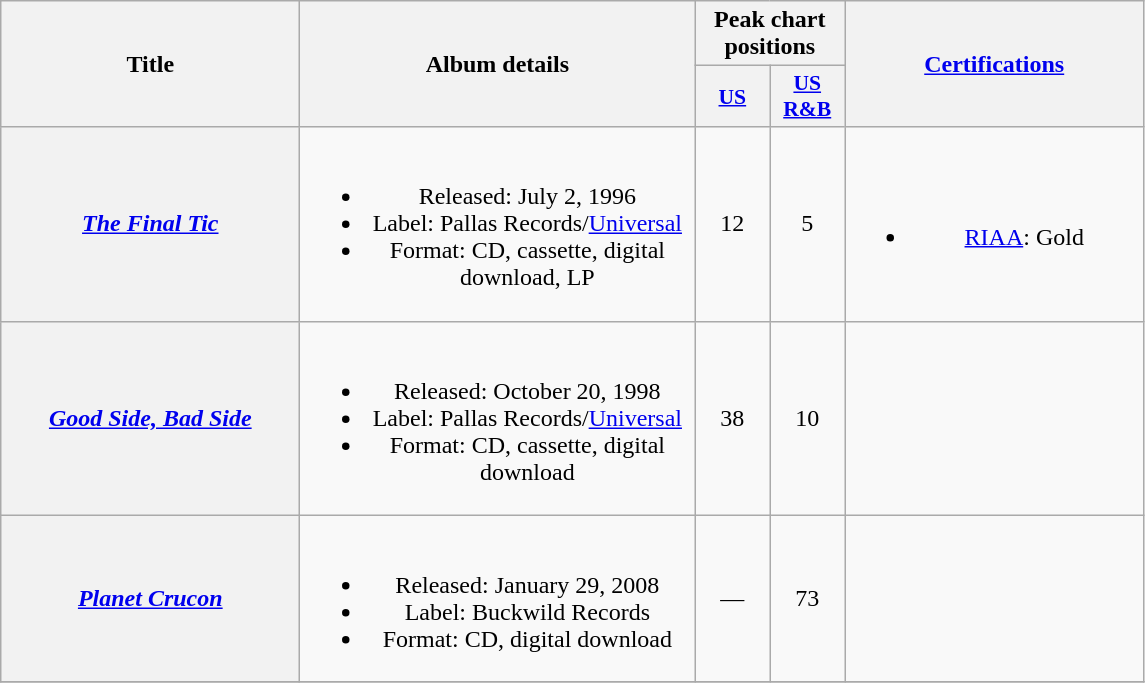<table class="wikitable plainrowheaders" style="text-align:center;">
<tr>
<th scope="col" rowspan="2" style="width:12em;">Title</th>
<th scope="col" rowspan="2" style="width:16em;">Album details</th>
<th scope="col" colspan="2">Peak chart positions</th>
<th scope="col" rowspan="2" style="width:12em;"><a href='#'>Certifications</a></th>
</tr>
<tr>
<th scope="col" style="width:3em;font-size:90%;"><a href='#'>US</a></th>
<th scope="col" style="width:3em;font-size:90%;"><a href='#'>US R&B</a></th>
</tr>
<tr>
<th scope="row"><em><a href='#'>The Final Tic</a></em></th>
<td><br><ul><li>Released: July 2, 1996</li><li>Label: Pallas Records/<a href='#'>Universal</a></li><li>Format: CD, cassette, digital download, LP</li></ul></td>
<td>12</td>
<td>5</td>
<td><br><ul><li><a href='#'>RIAA</a>: Gold</li></ul></td>
</tr>
<tr>
<th scope="row"><em><a href='#'>Good Side, Bad Side</a></em></th>
<td><br><ul><li>Released: October 20, 1998</li><li>Label: Pallas Records/<a href='#'>Universal</a></li><li>Format: CD, cassette, digital download</li></ul></td>
<td>38</td>
<td>10</td>
<td></td>
</tr>
<tr>
<th scope="row"><em><a href='#'>Planet Crucon</a></em></th>
<td><br><ul><li>Released: January 29, 2008</li><li>Label: Buckwild Records</li><li>Format: CD, digital download</li></ul></td>
<td>—</td>
<td>73</td>
<td></td>
</tr>
<tr>
</tr>
</table>
